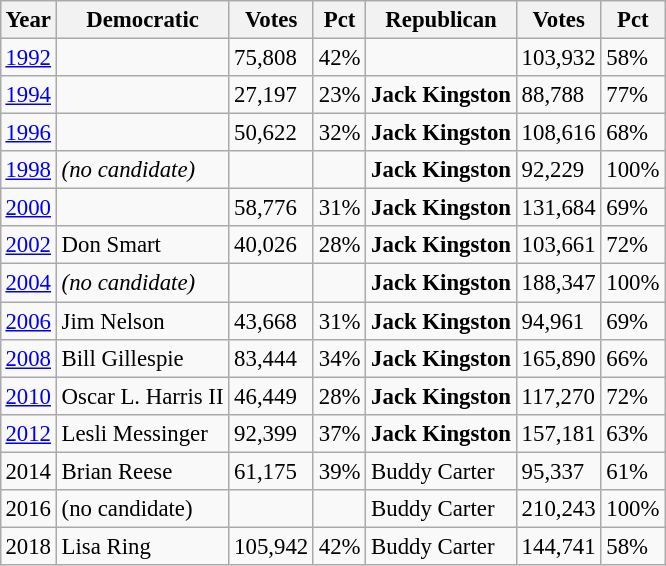<table class="wikitable" style="margin:0.5em ; font-size:95%">
<tr>
<th>Year</th>
<th>Democratic</th>
<th>Votes</th>
<th>Pct</th>
<th>Republican</th>
<th>Votes</th>
<th>Pct</th>
</tr>
<tr>
<td><a href='#'>1992</a></td>
<td></td>
<td>75,808</td>
<td>42%</td>
<td></td>
<td>103,932</td>
<td>58%</td>
</tr>
<tr>
<td><a href='#'>1994</a></td>
<td></td>
<td>27,197</td>
<td>23%</td>
<td><strong>Jack Kingston</strong></td>
<td>88,788</td>
<td>77%</td>
</tr>
<tr>
<td><a href='#'>1996</a></td>
<td></td>
<td>50,622</td>
<td>32%</td>
<td><strong>Jack Kingston</strong></td>
<td>108,616</td>
<td>68%</td>
</tr>
<tr>
<td><a href='#'>1998</a></td>
<td><em>(no candidate)</em></td>
<td></td>
<td></td>
<td><strong>Jack Kingston</strong></td>
<td>92,229</td>
<td>100%</td>
</tr>
<tr>
<td><a href='#'>2000</a></td>
<td></td>
<td>58,776</td>
<td>31%</td>
<td><strong>Jack Kingston</strong></td>
<td>131,684</td>
<td>69%</td>
</tr>
<tr>
<td><a href='#'>2002</a></td>
<td>Don Smart</td>
<td>40,026</td>
<td>28%</td>
<td><strong>Jack Kingston</strong></td>
<td>103,661</td>
<td>72%</td>
</tr>
<tr>
<td><a href='#'>2004</a></td>
<td><em>(no candidate)</em></td>
<td></td>
<td></td>
<td><strong>Jack Kingston</strong></td>
<td>188,347</td>
<td>100%</td>
</tr>
<tr>
<td><a href='#'>2006</a></td>
<td>Jim Nelson</td>
<td>43,668</td>
<td>31%</td>
<td><strong>Jack Kingston</strong></td>
<td>94,961</td>
<td>69%</td>
</tr>
<tr>
<td><a href='#'>2008</a></td>
<td>Bill Gillespie</td>
<td>83,444</td>
<td>34%</td>
<td><strong>Jack Kingston</strong></td>
<td>165,890</td>
<td>66%</td>
</tr>
<tr>
<td><a href='#'>2010</a></td>
<td>Oscar L. Harris II</td>
<td>46,449</td>
<td>28%</td>
<td><strong>Jack Kingston</strong></td>
<td>117,270</td>
<td>72%</td>
</tr>
<tr>
<td><a href='#'>2012</a></td>
<td>Lesli Messinger</td>
<td>92,399</td>
<td>37%</td>
<td><strong>Jack Kingston</strong></td>
<td>157,181</td>
<td>63%</td>
</tr>
<tr>
<td>2014</td>
<td>Brian Reese</td>
<td>61,175</td>
<td>39%</td>
<td>Buddy Carter</td>
<td>95,337</td>
<td>61%</td>
</tr>
<tr>
<td>2016</td>
<td>(no candidate)</td>
<td></td>
<td></td>
<td>Buddy Carter</td>
<td>210,243</td>
<td>100%</td>
</tr>
<tr>
<td>2018</td>
<td>Lisa Ring</td>
<td>105,942</td>
<td>42%</td>
<td>Buddy Carter</td>
<td>144,741</td>
<td>58%</td>
</tr>
</table>
